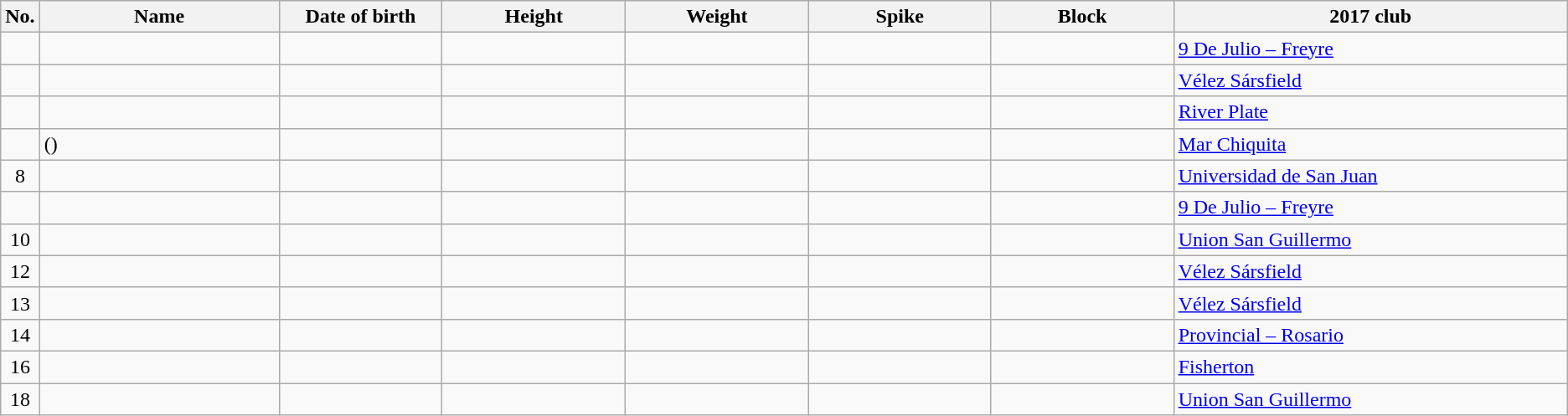<table class="wikitable sortable" style="text-align:center;">
<tr>
<th>No.</th>
<th style="width:12em">Name</th>
<th style="width:8em">Date of birth</th>
<th style="width:9em">Height</th>
<th style="width:9em">Weight</th>
<th style="width:9em">Spike</th>
<th style="width:9em">Block</th>
<th style="width:20em">2017 club</th>
</tr>
<tr>
<td></td>
<td align=left></td>
<td align=right></td>
<td></td>
<td></td>
<td></td>
<td></td>
<td align=left> <a href='#'>9 De Julio – Freyre</a></td>
</tr>
<tr>
<td></td>
<td align=left></td>
<td align=right></td>
<td></td>
<td></td>
<td></td>
<td></td>
<td align=left> <a href='#'>Vélez Sársfield</a></td>
</tr>
<tr>
<td></td>
<td align=left></td>
<td align=right></td>
<td></td>
<td></td>
<td></td>
<td></td>
<td align=left> <a href='#'>River Plate</a></td>
</tr>
<tr>
<td></td>
<td align=left> ()</td>
<td align=right></td>
<td></td>
<td></td>
<td></td>
<td></td>
<td align=left> <a href='#'>Mar Chiquita</a></td>
</tr>
<tr>
<td>8</td>
<td align=left></td>
<td align=right></td>
<td></td>
<td></td>
<td></td>
<td></td>
<td align=left> <a href='#'>Universidad de San Juan</a></td>
</tr>
<tr>
<td></td>
<td align=left></td>
<td align=right></td>
<td></td>
<td></td>
<td></td>
<td></td>
<td align=left> <a href='#'>9 De Julio – Freyre</a></td>
</tr>
<tr>
<td>10</td>
<td align=left></td>
<td align=right></td>
<td></td>
<td></td>
<td></td>
<td></td>
<td align=left> <a href='#'>Union San Guillermo</a></td>
</tr>
<tr>
<td>12</td>
<td align=left></td>
<td align=right></td>
<td></td>
<td></td>
<td></td>
<td></td>
<td align=left> <a href='#'>Vélez Sársfield</a></td>
</tr>
<tr>
<td>13</td>
<td align=left></td>
<td align=right></td>
<td></td>
<td></td>
<td></td>
<td></td>
<td align=left> <a href='#'>Vélez Sársfield</a></td>
</tr>
<tr>
<td>14</td>
<td align=left></td>
<td align=right></td>
<td></td>
<td></td>
<td></td>
<td></td>
<td align=left> <a href='#'>Provincial – Rosario</a></td>
</tr>
<tr>
<td>16</td>
<td align=left></td>
<td align=right></td>
<td></td>
<td></td>
<td></td>
<td></td>
<td align=left> <a href='#'>Fisherton</a></td>
</tr>
<tr>
<td>18</td>
<td align=left></td>
<td align=right></td>
<td></td>
<td></td>
<td></td>
<td></td>
<td align=left> <a href='#'>Union San Guillermo</a></td>
</tr>
</table>
